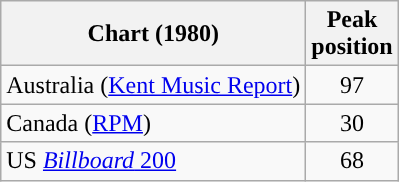<table class="wikitable">
<tr>
<th scope="col">Chart (1980)</th>
<th>Peak<br>position</th>
</tr>
<tr>
<td>Australia (<a href='#'>Kent Music Report</a>)</td>
<td style="text-align:center;">97</td>
</tr>
<tr>
<td>Canada (<a href='#'>RPM</a>)</td>
<td style="text-align:center;">30</td>
</tr>
<tr>
<td>US <a href='#'><em>Billboard</em> 200</a></td>
<td style="text-align:center;">68</td>
</tr>
</table>
